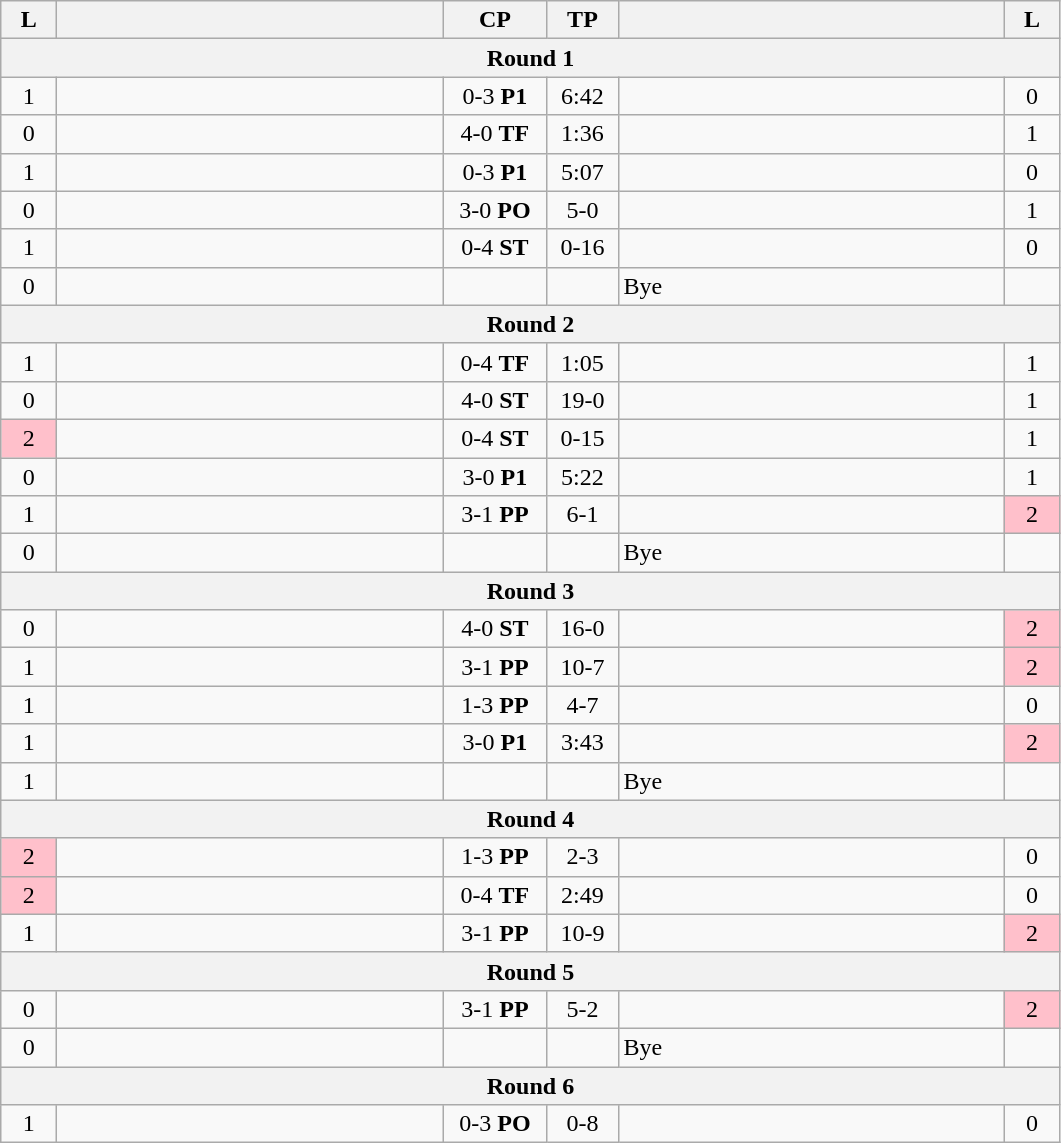<table class="wikitable" style="text-align: center;" |>
<tr>
<th width="30">L</th>
<th width="250"></th>
<th width="62">CP</th>
<th width="40">TP</th>
<th width="250"></th>
<th width="30">L</th>
</tr>
<tr>
<th colspan="7">Round 1</th>
</tr>
<tr>
<td>1</td>
<td style="text-align:left;"></td>
<td>0-3 <strong>P1</strong></td>
<td>6:42</td>
<td style="text-align:left;"><strong></strong></td>
<td>0</td>
</tr>
<tr>
<td>0</td>
<td style="text-align:left;"><strong></strong></td>
<td>4-0 <strong>TF</strong></td>
<td>1:36</td>
<td style="text-align:left;"></td>
<td>1</td>
</tr>
<tr>
<td>1</td>
<td style="text-align:left;"></td>
<td>0-3 <strong>P1</strong></td>
<td>5:07</td>
<td style="text-align:left;"><strong></strong></td>
<td>0</td>
</tr>
<tr>
<td>0</td>
<td style="text-align:left;"><strong></strong></td>
<td>3-0 <strong>PO</strong></td>
<td>5-0</td>
<td style="text-align:left;"></td>
<td>1</td>
</tr>
<tr>
<td>1</td>
<td style="text-align:left;"></td>
<td>0-4 <strong>ST</strong></td>
<td>0-16</td>
<td style="text-align:left;"><strong></strong></td>
<td>0</td>
</tr>
<tr>
<td>0</td>
<td style="text-align:left;"><strong></strong></td>
<td></td>
<td></td>
<td style="text-align:left;">Bye</td>
<td></td>
</tr>
<tr>
<th colspan="7">Round 2</th>
</tr>
<tr>
<td>1</td>
<td style="text-align:left;"></td>
<td>0-4 <strong>TF</strong></td>
<td>1:05</td>
<td style="text-align:left;"><strong></strong></td>
<td>1</td>
</tr>
<tr>
<td>0</td>
<td style="text-align:left;"><strong></strong></td>
<td>4-0 <strong>ST</strong></td>
<td>19-0</td>
<td style="text-align:left;"></td>
<td>1</td>
</tr>
<tr>
<td bgcolor=pink>2</td>
<td style="text-align:left;"></td>
<td>0-4 <strong>ST</strong></td>
<td>0-15</td>
<td style="text-align:left;"><strong></strong></td>
<td>1</td>
</tr>
<tr>
<td>0</td>
<td style="text-align:left;"><strong></strong></td>
<td>3-0 <strong>P1</strong></td>
<td>5:22</td>
<td style="text-align:left;"></td>
<td>1</td>
</tr>
<tr>
<td>1</td>
<td style="text-align:left;"><strong></strong></td>
<td>3-1 <strong>PP</strong></td>
<td>6-1</td>
<td style="text-align:left;"></td>
<td bgcolor=pink>2</td>
</tr>
<tr>
<td>0</td>
<td style="text-align:left;"><strong></strong></td>
<td></td>
<td></td>
<td style="text-align:left;">Bye</td>
<td></td>
</tr>
<tr>
<th colspan="7">Round 3</th>
</tr>
<tr>
<td>0</td>
<td style="text-align:left;"><strong></strong></td>
<td>4-0 <strong>ST</strong></td>
<td>16-0</td>
<td style="text-align:left;"></td>
<td bgcolor=pink>2</td>
</tr>
<tr>
<td>1</td>
<td style="text-align:left;"><strong></strong></td>
<td>3-1 <strong>PP</strong></td>
<td>10-7</td>
<td style="text-align:left;"></td>
<td bgcolor=pink>2</td>
</tr>
<tr>
<td>1</td>
<td style="text-align:left;"></td>
<td>1-3 <strong>PP</strong></td>
<td>4-7</td>
<td style="text-align:left;"><strong></strong></td>
<td>0</td>
</tr>
<tr>
<td>1</td>
<td style="text-align:left;"><strong></strong></td>
<td>3-0 <strong>P1</strong></td>
<td>3:43</td>
<td style="text-align:left;"></td>
<td bgcolor=pink>2</td>
</tr>
<tr>
<td>1</td>
<td style="text-align:left;"><strong></strong></td>
<td></td>
<td></td>
<td style="text-align:left;">Bye</td>
<td></td>
</tr>
<tr>
<th colspan="7">Round 4</th>
</tr>
<tr>
<td bgcolor=pink>2</td>
<td style="text-align:left;"></td>
<td>1-3 <strong>PP</strong></td>
<td>2-3</td>
<td style="text-align:left;"><strong></strong></td>
<td>0</td>
</tr>
<tr>
<td bgcolor=pink>2</td>
<td style="text-align:left;"></td>
<td>0-4 <strong>TF</strong></td>
<td>2:49</td>
<td style="text-align:left;"><strong></strong></td>
<td>0</td>
</tr>
<tr>
<td>1</td>
<td style="text-align:left;"><strong></strong></td>
<td>3-1 <strong>PP</strong></td>
<td>10-9</td>
<td style="text-align:left;"></td>
<td bgcolor=pink>2</td>
</tr>
<tr>
<th colspan="7">Round 5</th>
</tr>
<tr>
<td>0</td>
<td style="text-align:left;"><strong></strong></td>
<td>3-1 <strong>PP</strong></td>
<td>5-2</td>
<td style="text-align:left;"></td>
<td bgcolor=pink>2</td>
</tr>
<tr>
<td>0</td>
<td style="text-align:left;"><strong></strong></td>
<td></td>
<td></td>
<td style="text-align:left;">Bye</td>
<td></td>
</tr>
<tr>
<th colspan="7">Round 6</th>
</tr>
<tr>
<td>1</td>
<td style="text-align:left;"></td>
<td>0-3 <strong>PO</strong></td>
<td>0-8</td>
<td style="text-align:left;"><strong></strong></td>
<td>0</td>
</tr>
</table>
